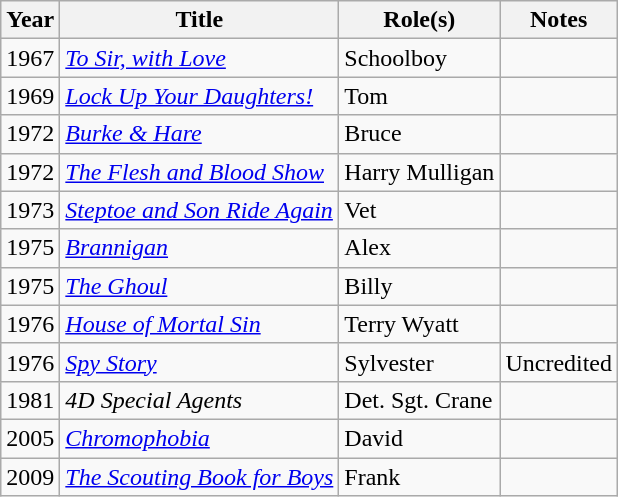<table class="wikitable">
<tr>
<th>Year</th>
<th>Title</th>
<th>Role(s)</th>
<th>Notes</th>
</tr>
<tr>
<td>1967</td>
<td><em><a href='#'>To Sir, with Love</a></em></td>
<td>Schoolboy</td>
<td></td>
</tr>
<tr>
<td>1969</td>
<td><em><a href='#'>Lock Up Your Daughters!</a></em></td>
<td>Tom</td>
<td></td>
</tr>
<tr>
<td>1972</td>
<td><em><a href='#'>Burke & Hare</a></em></td>
<td>Bruce</td>
<td></td>
</tr>
<tr>
<td>1972</td>
<td><em><a href='#'>The Flesh and Blood Show</a></em></td>
<td>Harry Mulligan</td>
<td></td>
</tr>
<tr>
<td>1973</td>
<td><em><a href='#'>Steptoe and Son Ride Again</a></em></td>
<td>Vet</td>
<td></td>
</tr>
<tr>
<td>1975</td>
<td><em><a href='#'>Brannigan</a></em></td>
<td>Alex</td>
<td></td>
</tr>
<tr>
<td>1975</td>
<td><em><a href='#'>The Ghoul</a></em></td>
<td>Billy</td>
<td></td>
</tr>
<tr>
<td>1976</td>
<td><em><a href='#'>House of Mortal Sin</a></em></td>
<td>Terry Wyatt</td>
<td></td>
</tr>
<tr>
<td>1976</td>
<td><em><a href='#'>Spy Story</a></em></td>
<td>Sylvester</td>
<td>Uncredited</td>
</tr>
<tr>
<td>1981</td>
<td><em>4D Special Agents</em></td>
<td>Det. Sgt. Crane</td>
<td></td>
</tr>
<tr>
<td>2005</td>
<td><em><a href='#'>Chromophobia</a></em></td>
<td>David</td>
<td></td>
</tr>
<tr>
<td>2009</td>
<td><em><a href='#'>The Scouting Book for Boys</a></em></td>
<td>Frank</td>
<td></td>
</tr>
</table>
